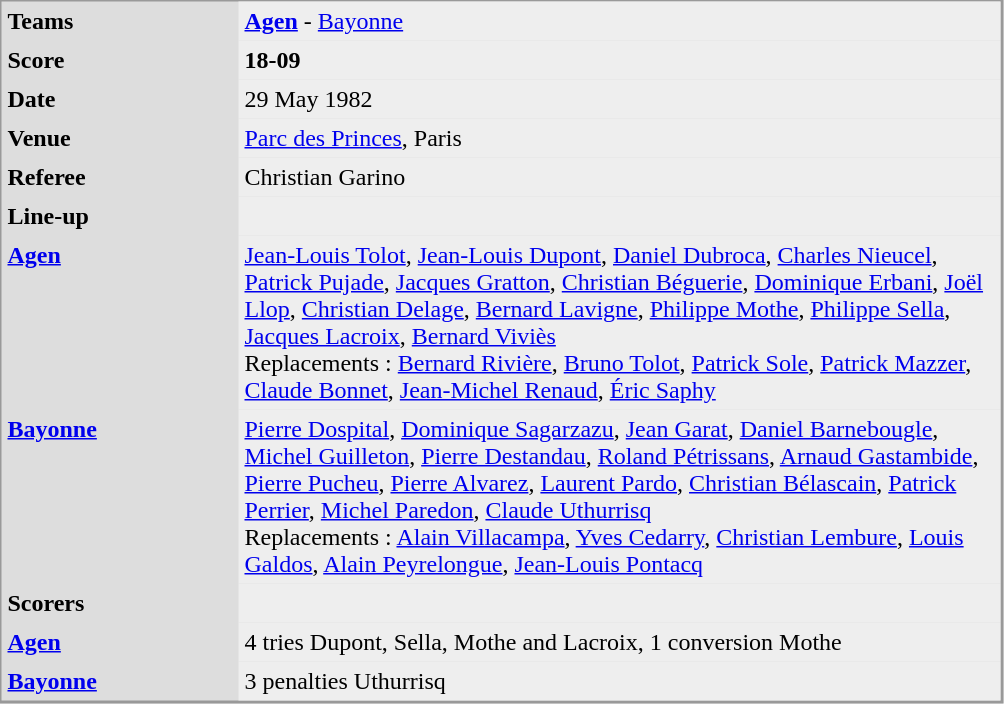<table align="left" cellpadding="4" cellspacing="0"  style="margin: 0 0 0 0; border: 1px solid #999; border-right-width: 2px; border-bottom-width: 2px; background-color: #DDDDDD">
<tr>
<td width="150" valign="top"><strong>Teams</strong></td>
<td width="500" bgcolor=#EEEEEE><strong><a href='#'>Agen</a> </strong> - <a href='#'>Bayonne</a></td>
</tr>
<tr>
<td valign="top"><strong>Score</strong></td>
<td bgcolor=#EEEEEE><strong>18-09</strong></td>
</tr>
<tr>
<td valign="top"><strong>Date</strong></td>
<td bgcolor=#EEEEEE>29 May 1982</td>
</tr>
<tr>
<td valign="top"><strong>Venue</strong></td>
<td bgcolor=#EEEEEE><a href='#'>Parc des Princes</a>, Paris</td>
</tr>
<tr>
<td valign="top"><strong>Referee</strong></td>
<td bgcolor=#EEEEEE>Christian Garino</td>
</tr>
<tr>
<td valign="top"><strong>Line-up</strong></td>
<td bgcolor=#EEEEEE></td>
</tr>
<tr>
<td valign="top"><strong> <a href='#'>Agen</a> </strong></td>
<td bgcolor=#EEEEEE><a href='#'>Jean-Louis Tolot</a>, <a href='#'>Jean-Louis Dupont</a>,  <a href='#'>Daniel Dubroca</a>, <a href='#'>Charles Nieucel</a>, <a href='#'>Patrick Pujade</a>, <a href='#'>Jacques Gratton</a>, <a href='#'>Christian Béguerie</a>, <a href='#'>Dominique Erbani</a>, <a href='#'>Joël Llop</a>, <a href='#'>Christian Delage</a>, <a href='#'>Bernard Lavigne</a>, <a href='#'>Philippe Mothe</a>, <a href='#'>Philippe Sella</a>, <a href='#'>Jacques Lacroix</a>, <a href='#'>Bernard Viviès</a><br>Replacements : <a href='#'>Bernard Rivière</a>, <a href='#'>Bruno Tolot</a>, <a href='#'>Patrick Sole</a>, <a href='#'>Patrick Mazzer</a>, <a href='#'>Claude Bonnet</a>, <a href='#'>Jean-Michel Renaud</a>, <a href='#'>Éric Saphy</a></td>
</tr>
<tr>
<td valign="top"><strong><a href='#'>Bayonne</a> </strong></td>
<td bgcolor=#EEEEEE><a href='#'>Pierre Dospital</a>, <a href='#'>Dominique Sagarzazu</a>, <a href='#'>Jean Garat</a>, <a href='#'>Daniel Barnebougle</a>, <a href='#'>Michel Guilleton</a>, <a href='#'>Pierre Destandau</a>, <a href='#'>Roland Pétrissans</a>, <a href='#'>Arnaud Gastambide</a>, <a href='#'>Pierre Pucheu</a>, <a href='#'>Pierre Alvarez</a>, <a href='#'>Laurent Pardo</a>, <a href='#'>Christian Bélascain</a>, <a href='#'>Patrick Perrier</a>, <a href='#'>Michel Paredon</a>, <a href='#'>Claude Uthurrisq</a> <br>Replacements : <a href='#'>Alain Villacampa</a>, <a href='#'>Yves Cedarry</a>, <a href='#'>Christian Lembure</a>, <a href='#'>Louis Galdos</a>, <a href='#'>Alain Peyrelongue</a>, <a href='#'>Jean-Louis Pontacq</a></td>
</tr>
<tr>
<td valign="top"><strong>Scorers</strong></td>
<td bgcolor=#EEEEEE></td>
</tr>
<tr>
<td valign="top"><strong> <a href='#'>Agen</a> </strong></td>
<td bgcolor=#EEEEEE>4 tries Dupont, Sella, Mothe and Lacroix, 1 conversion Mothe</td>
</tr>
<tr>
<td valign="top"><strong> <a href='#'>Bayonne</a></strong></td>
<td bgcolor=#EEEEEE>3 penalties  Uthurrisq</td>
</tr>
</table>
